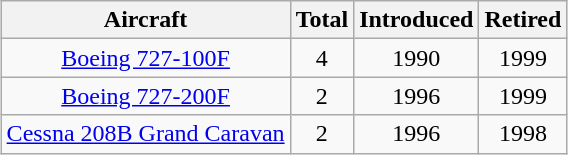<table class="wikitable" style="margin:0.5em auto; text-align:center">
<tr>
<th>Aircraft</th>
<th>Total</th>
<th>Introduced</th>
<th>Retired</th>
</tr>
<tr>
<td><a href='#'>Boeing 727-100F</a></td>
<td>4</td>
<td>1990</td>
<td>1999</td>
</tr>
<tr>
<td><a href='#'>Boeing 727-200F</a></td>
<td>2</td>
<td>1996</td>
<td>1999</td>
</tr>
<tr>
<td><a href='#'>Cessna 208B Grand Caravan</a></td>
<td>2</td>
<td>1996</td>
<td>1998</td>
</tr>
</table>
